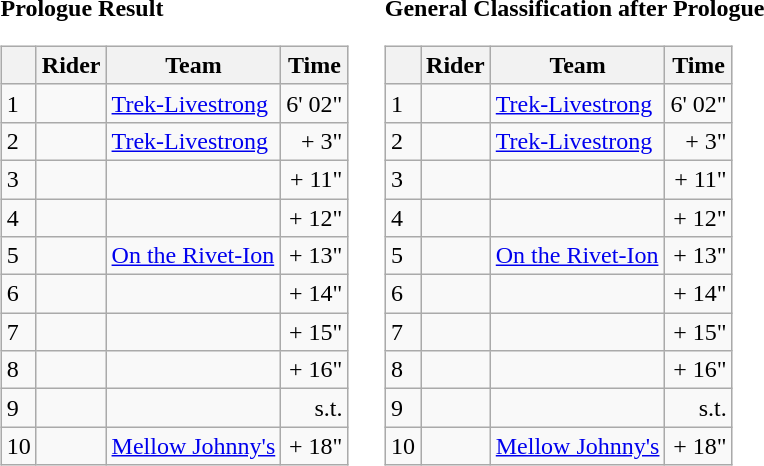<table>
<tr>
<td><strong>Prologue Result</strong><br><table class="wikitable">
<tr>
<th></th>
<th>Rider</th>
<th>Team</th>
<th>Time</th>
</tr>
<tr>
<td>1</td>
<td></td>
<td><a href='#'>Trek-Livestrong</a></td>
<td align="right">6' 02"</td>
</tr>
<tr>
<td>2</td>
<td></td>
<td><a href='#'>Trek-Livestrong</a></td>
<td align="right">+ 3"</td>
</tr>
<tr>
<td>3</td>
<td></td>
<td></td>
<td align="right">+ 11"</td>
</tr>
<tr>
<td>4</td>
<td></td>
<td></td>
<td align="right">+ 12"</td>
</tr>
<tr>
<td>5</td>
<td></td>
<td><a href='#'>On the Rivet-Ion</a></td>
<td align="right">+ 13"</td>
</tr>
<tr>
<td>6</td>
<td></td>
<td></td>
<td align="right">+ 14"</td>
</tr>
<tr>
<td>7</td>
<td></td>
<td></td>
<td align="right">+ 15"</td>
</tr>
<tr>
<td>8</td>
<td></td>
<td></td>
<td align="right">+ 16"</td>
</tr>
<tr>
<td>9</td>
<td></td>
<td></td>
<td align="right">s.t.</td>
</tr>
<tr>
<td>10</td>
<td></td>
<td><a href='#'>Mellow Johnny's</a></td>
<td align="right">+ 18"</td>
</tr>
</table>
</td>
<td></td>
<td><strong>General Classification after Prologue</strong><br><table class="wikitable">
<tr>
<th></th>
<th>Rider</th>
<th>Team</th>
<th>Time</th>
</tr>
<tr>
<td>1</td>
<td></td>
<td><a href='#'>Trek-Livestrong</a></td>
<td align="right">6' 02"</td>
</tr>
<tr>
<td>2</td>
<td></td>
<td><a href='#'>Trek-Livestrong</a></td>
<td align="right">+ 3"</td>
</tr>
<tr>
<td>3</td>
<td></td>
<td></td>
<td align="right">+ 11"</td>
</tr>
<tr>
<td>4</td>
<td></td>
<td></td>
<td align="right">+ 12"</td>
</tr>
<tr>
<td>5</td>
<td></td>
<td><a href='#'>On the Rivet-Ion</a></td>
<td align="right">+ 13"</td>
</tr>
<tr>
<td>6</td>
<td></td>
<td></td>
<td align="right">+ 14"</td>
</tr>
<tr>
<td>7</td>
<td></td>
<td></td>
<td align="right">+ 15"</td>
</tr>
<tr>
<td>8</td>
<td></td>
<td></td>
<td align="right">+ 16"</td>
</tr>
<tr>
<td>9</td>
<td></td>
<td></td>
<td align="right">s.t.</td>
</tr>
<tr>
<td>10</td>
<td></td>
<td><a href='#'>Mellow Johnny's</a></td>
<td align="right">+ 18"</td>
</tr>
</table>
</td>
</tr>
</table>
